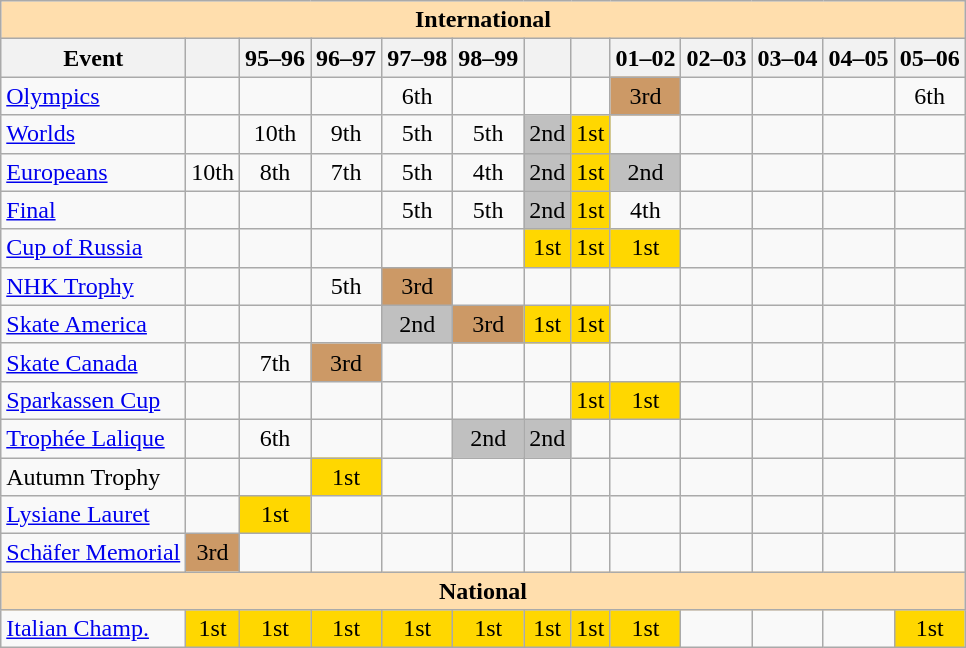<table class="wikitable" style="text-align:center">
<tr>
<th colspan="13" style="background-color: #ffdead; " align="center">International</th>
</tr>
<tr>
<th>Event</th>
<th></th>
<th>95–96</th>
<th>96–97</th>
<th>97–98</th>
<th>98–99</th>
<th></th>
<th></th>
<th>01–02</th>
<th>02–03</th>
<th>03–04</th>
<th>04–05</th>
<th>05–06</th>
</tr>
<tr>
<td align=left><a href='#'>Olympics</a></td>
<td></td>
<td></td>
<td></td>
<td>6th</td>
<td></td>
<td></td>
<td></td>
<td bgcolor=cc9966>3rd</td>
<td></td>
<td></td>
<td></td>
<td>6th</td>
</tr>
<tr>
<td align=left><a href='#'>Worlds</a></td>
<td></td>
<td>10th</td>
<td>9th</td>
<td>5th</td>
<td>5th</td>
<td bgcolor=silver>2nd</td>
<td bgcolor=gold>1st</td>
<td></td>
<td></td>
<td></td>
<td></td>
<td></td>
</tr>
<tr>
<td align=left><a href='#'>Europeans</a></td>
<td>10th</td>
<td>8th</td>
<td>7th</td>
<td>5th</td>
<td>4th</td>
<td bgcolor=silver>2nd</td>
<td bgcolor=gold>1st</td>
<td bgcolor=silver>2nd</td>
<td></td>
<td></td>
<td></td>
<td></td>
</tr>
<tr>
<td align=left> <a href='#'>Final</a></td>
<td></td>
<td></td>
<td></td>
<td>5th</td>
<td>5th</td>
<td bgcolor=silver>2nd</td>
<td bgcolor=gold>1st</td>
<td>4th</td>
<td></td>
<td></td>
<td></td>
<td></td>
</tr>
<tr>
<td align=left> <a href='#'>Cup of Russia</a></td>
<td></td>
<td></td>
<td></td>
<td></td>
<td></td>
<td bgcolor=gold>1st</td>
<td bgcolor=gold>1st</td>
<td bgcolor=gold>1st</td>
<td></td>
<td></td>
<td></td>
<td></td>
</tr>
<tr>
<td align=left> <a href='#'>NHK Trophy</a></td>
<td></td>
<td></td>
<td>5th</td>
<td bgcolor=cc9966>3rd</td>
<td></td>
<td></td>
<td></td>
<td></td>
<td></td>
<td></td>
<td></td>
<td></td>
</tr>
<tr>
<td align=left> <a href='#'>Skate America</a></td>
<td></td>
<td></td>
<td></td>
<td bgcolor=silver>2nd</td>
<td bgcolor=cc9966>3rd</td>
<td bgcolor=gold>1st</td>
<td bgcolor=gold>1st</td>
<td></td>
<td></td>
<td></td>
<td></td>
<td></td>
</tr>
<tr>
<td align=left> <a href='#'>Skate Canada</a></td>
<td></td>
<td>7th</td>
<td bgcolor=cc9966>3rd</td>
<td></td>
<td></td>
<td></td>
<td></td>
<td></td>
<td></td>
<td></td>
<td></td>
<td></td>
</tr>
<tr>
<td align=left> <a href='#'>Sparkassen Cup</a></td>
<td></td>
<td></td>
<td></td>
<td></td>
<td></td>
<td></td>
<td bgcolor=gold>1st</td>
<td bgcolor=gold>1st</td>
<td></td>
<td></td>
<td></td>
<td></td>
</tr>
<tr>
<td align=left> <a href='#'>Trophée Lalique</a></td>
<td></td>
<td>6th</td>
<td></td>
<td></td>
<td bgcolor=silver>2nd</td>
<td bgcolor=silver>2nd</td>
<td></td>
<td></td>
<td></td>
<td></td>
<td></td>
<td></td>
</tr>
<tr>
<td align=left>Autumn Trophy</td>
<td></td>
<td></td>
<td bgcolor=gold>1st</td>
<td></td>
<td></td>
<td></td>
<td></td>
<td></td>
<td></td>
<td></td>
<td></td>
<td></td>
</tr>
<tr>
<td align=left><a href='#'>Lysiane Lauret</a></td>
<td></td>
<td bgcolor=gold>1st</td>
<td></td>
<td></td>
<td></td>
<td></td>
<td></td>
<td></td>
<td></td>
<td></td>
<td></td>
<td></td>
</tr>
<tr>
<td align=left><a href='#'>Schäfer Memorial</a></td>
<td bgcolor=cc9966>3rd</td>
<td></td>
<td></td>
<td></td>
<td></td>
<td></td>
<td></td>
<td></td>
<td></td>
<td></td>
<td></td>
<td></td>
</tr>
<tr>
<th colspan="13" style="background-color: #ffdead; " align="center">National</th>
</tr>
<tr>
<td align=left><a href='#'>Italian Champ.</a></td>
<td bgcolor=gold>1st</td>
<td bgcolor=gold>1st</td>
<td bgcolor=gold>1st</td>
<td bgcolor=gold>1st</td>
<td bgcolor=gold>1st</td>
<td bgcolor=gold>1st</td>
<td bgcolor=gold>1st</td>
<td bgcolor=gold>1st</td>
<td></td>
<td></td>
<td></td>
<td bgcolor="gold">1st</td>
</tr>
</table>
